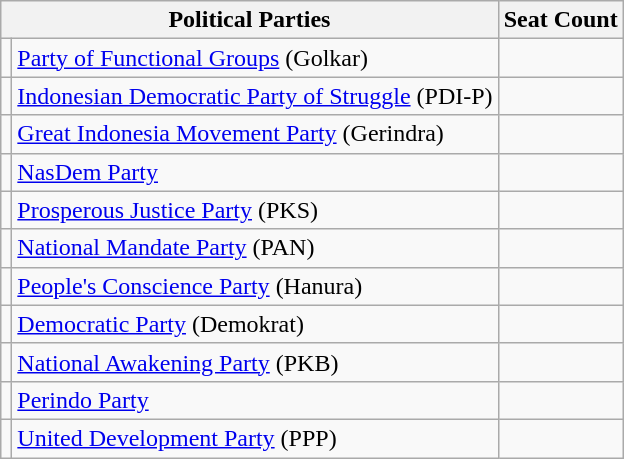<table class="wikitable">
<tr>
<th colspan="2">Political Parties</th>
<th>Seat Count</th>
</tr>
<tr>
<td bgcolor=></td>
<td><a href='#'>Party of Functional Groups</a> (Golkar)</td>
<td></td>
</tr>
<tr>
<td bgcolor=></td>
<td><a href='#'>Indonesian Democratic Party of Struggle</a> (PDI-P)</td>
<td></td>
</tr>
<tr>
<td bgcolor=></td>
<td><a href='#'>Great Indonesia Movement Party</a> (Gerindra)</td>
<td></td>
</tr>
<tr>
<td bgcolor=></td>
<td><a href='#'>NasDem Party</a></td>
<td></td>
</tr>
<tr>
<td bgcolor=></td>
<td><a href='#'>Prosperous Justice Party</a> (PKS)</td>
<td></td>
</tr>
<tr>
<td bgcolor=></td>
<td><a href='#'>National Mandate Party</a> (PAN)</td>
<td></td>
</tr>
<tr>
<td bgcolor=></td>
<td><a href='#'>People's Conscience Party</a> (Hanura)</td>
<td></td>
</tr>
<tr>
<td bgcolor=></td>
<td><a href='#'>Democratic Party</a> (Demokrat)</td>
<td></td>
</tr>
<tr>
<td bgcolor=></td>
<td><a href='#'>National Awakening Party</a> (PKB)</td>
<td></td>
</tr>
<tr>
<td bgcolor=></td>
<td><a href='#'>Perindo Party</a></td>
<td></td>
</tr>
<tr>
<td bgcolor=></td>
<td><a href='#'>United Development Party</a> (PPP)</td>
<td></td>
</tr>
</table>
